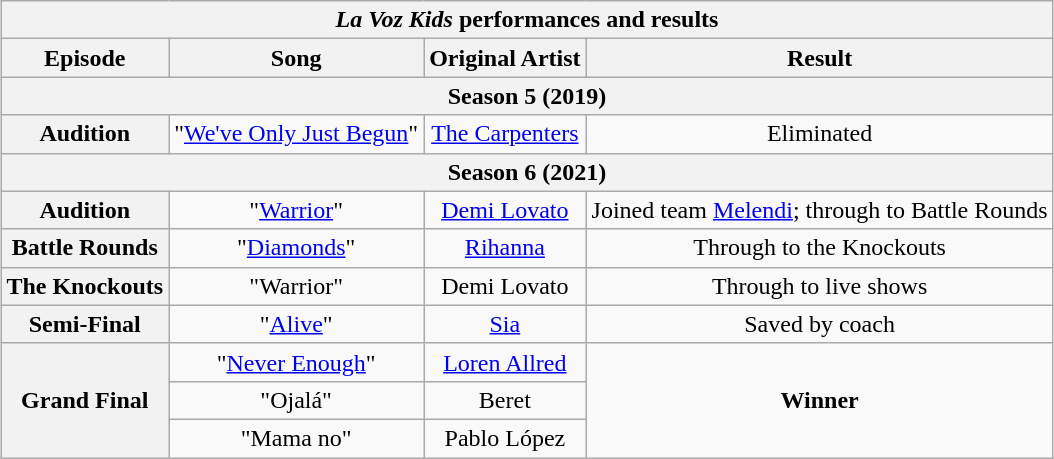<table class="wikitable collapsible collapsed" style="margin:1em auto 1em auto; text-align:center;">
<tr>
<th colspan="4"><em>La Voz Kids</em> performances and results</th>
</tr>
<tr>
<th scope="col">Episode</th>
<th scope="col">Song</th>
<th scope="col">Original Artist</th>
<th scope="col">Result</th>
</tr>
<tr>
<th colspan="4">Season 5 (2019)</th>
</tr>
<tr>
<th>Audition</th>
<td>"<a href='#'>We've Only Just Begun</a>"</td>
<td><a href='#'>The Carpenters</a></td>
<td>Eliminated</td>
</tr>
<tr>
<th colspan="4">Season 6 (2021)</th>
</tr>
<tr>
<th>Audition</th>
<td>"<a href='#'>Warrior</a>"</td>
<td><a href='#'>Demi Lovato</a></td>
<td>Joined team <a href='#'>Melendi</a>; through to Battle Rounds</td>
</tr>
<tr>
<th>Battle Rounds</th>
<td>"<a href='#'>Diamonds</a>"</td>
<td><a href='#'>Rihanna</a></td>
<td>Through to the Knockouts</td>
</tr>
<tr>
<th>The Knockouts</th>
<td>"Warrior"</td>
<td>Demi Lovato</td>
<td>Through to live shows</td>
</tr>
<tr>
<th>Semi-Final</th>
<td>"<a href='#'>Alive</a>"</td>
<td><a href='#'>Sia</a></td>
<td>Saved by coach</td>
</tr>
<tr>
<th rowspan="3">Grand Final</th>
<td>"<a href='#'>Never Enough</a>"</td>
<td><a href='#'>Loren Allred</a></td>
<td rowspan="3"><strong>Winner</strong></td>
</tr>
<tr>
<td>"Ojalá" </td>
<td>Beret</td>
</tr>
<tr>
<td>"Mama no" </td>
<td>Pablo López</td>
</tr>
</table>
